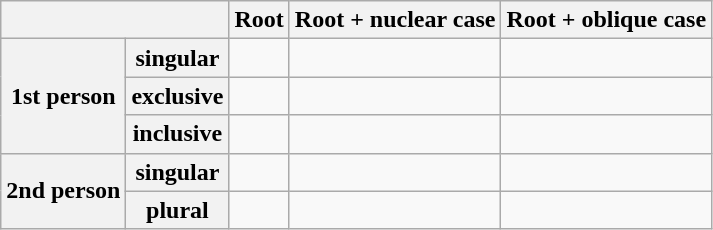<table class="wikitable">
<tr>
<th colspan="2"></th>
<th>Root</th>
<th>Root + nuclear case</th>
<th>Root + oblique case</th>
</tr>
<tr>
<th rowspan="3">1st person</th>
<th>singular</th>
<td></td>
<td></td>
<td></td>
</tr>
<tr>
<th>exclusive</th>
<td></td>
<td></td>
<td></td>
</tr>
<tr>
<th>inclusive</th>
<td></td>
<td></td>
<td></td>
</tr>
<tr>
<th rowspan="2">2nd person</th>
<th>singular</th>
<td></td>
<td></td>
<td></td>
</tr>
<tr>
<th>plural</th>
<td></td>
<td></td>
<td></td>
</tr>
</table>
